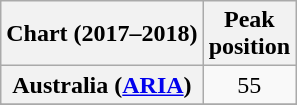<table class="wikitable sortable plainrowheaders" style="text-align:center">
<tr>
<th scope="col">Chart (2017–2018)</th>
<th scope="col">Peak<br> position</th>
</tr>
<tr>
<th scope="row">Australia (<a href='#'>ARIA</a>)</th>
<td>55</td>
</tr>
<tr>
</tr>
<tr>
</tr>
<tr>
</tr>
<tr>
</tr>
<tr>
</tr>
</table>
